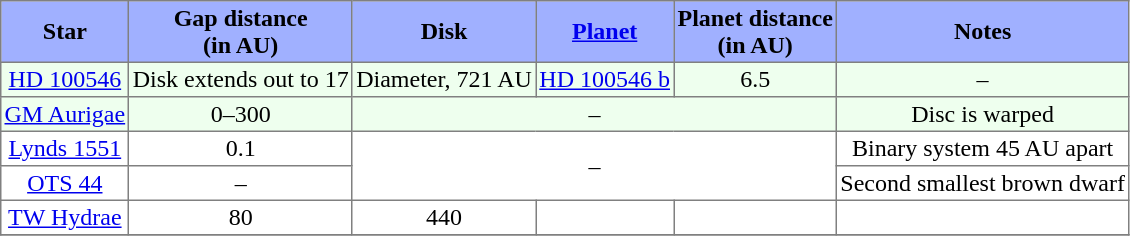<table class="toccolours sortable" border="1" cellspacing="0" cellpadding="2" align="center" style="text-align:center; border-collapse:collapse; margin-left: 0; margin-right: auto;">
<tr bgcolor="#a0b0ff">
<th>Star</th>
<th>Gap distance<br>(in AU)</th>
<th>Disk</th>
<th><a href='#'>Planet</a></th>
<th>Planet distance<br>(in AU)</th>
<th>Notes</th>
</tr>
<tr style="background-color:#EEFFEE">
<td><a href='#'>HD 100546</a></td>
<td>Disk extends out to 17</td>
<td>Diameter, 721 AU </td>
<td><a href='#'>HD 100546 b</a></td>
<td>6.5</td>
<td>–</td>
</tr>
<tr style="background-color:#EEFFEE">
<td><a href='#'>GM Aurigae</a></td>
<td>0–300</td>
<td colspan="3">–</td>
<td>Disc is warped</td>
</tr>
<tr style="background-color:#FFFFFF">
<td><a href='#'>Lynds 1551</a></td>
<td>0.1</td>
<td colspan="3" rowspan="2">–</td>
<td>Binary system 45 AU apart</td>
</tr>
<tr style="background-color:#FFFFFF">
<td><a href='#'>OTS 44</a></td>
<td>–</td>
<td>Second smallest brown dwarf</td>
</tr>
<tr style="background-color:#FFFFFF">
<td><a href='#'>TW Hydrae</a></td>
<td>80</td>
<td>440</td>
<td></td>
<td></td>
<td></td>
</tr>
<tr style="background-color:#FFFFFF">
</tr>
</table>
